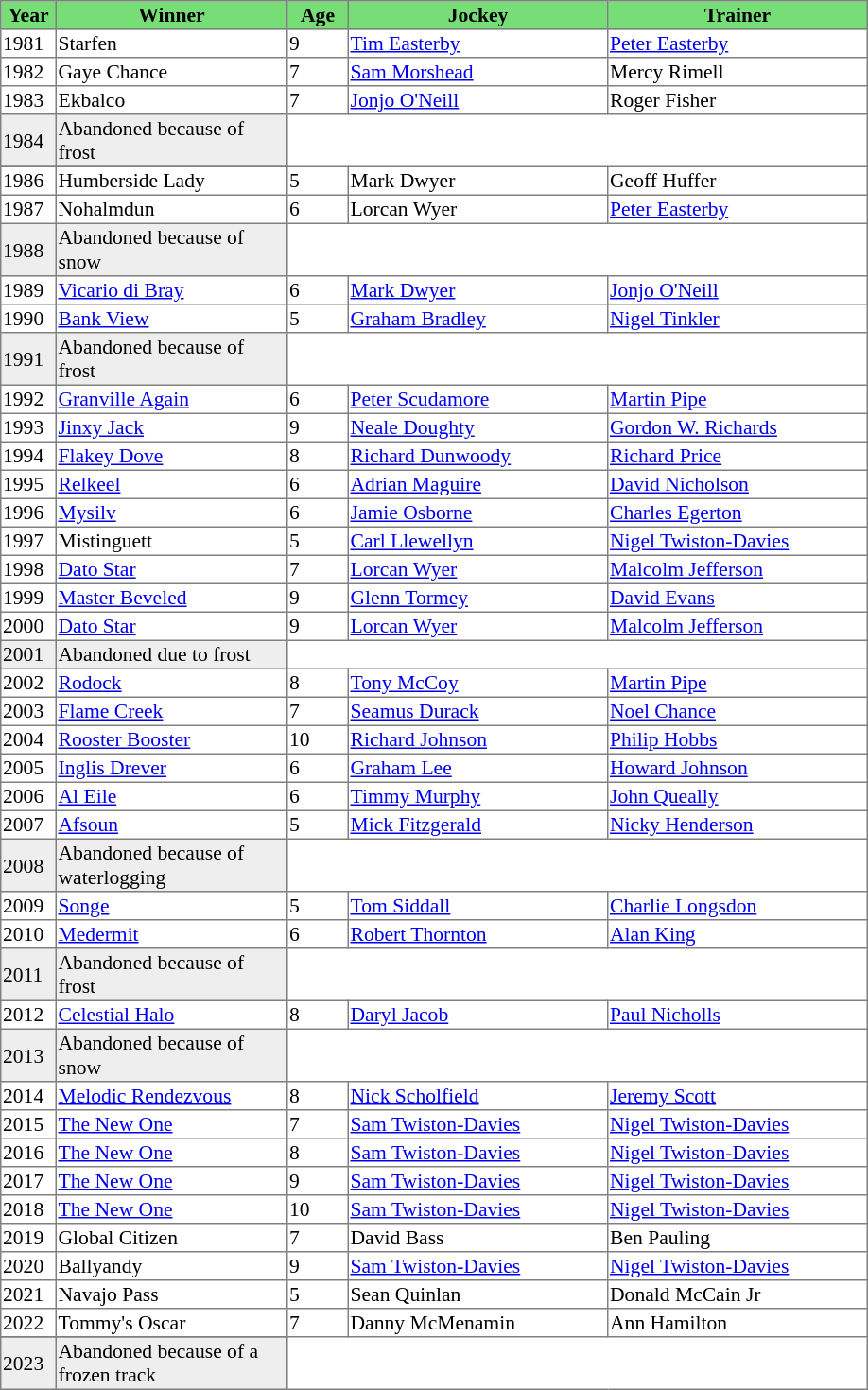<table class = "sortable" | border="1" style="border-collapse: collapse; font-size:90%">
<tr style="background:#77dd77;" align="center">
<th width="36px"><strong>Year</strong><br></th>
<th width="160px"><strong>Winner</strong><br></th>
<th width="40px"><strong>Age</strong><br></th>
<th width="180px"><strong>Jockey</strong><br></th>
<th width="180px"><strong>Trainer</strong><br></th>
</tr>
<tr>
<td>1981</td>
<td>Starfen</td>
<td>9</td>
<td><a href='#'>Tim Easterby</a></td>
<td><a href='#'>Peter Easterby</a></td>
</tr>
<tr>
<td>1982</td>
<td>Gaye Chance</td>
<td>7</td>
<td><a href='#'>Sam Morshead</a></td>
<td>Mercy Rimell</td>
</tr>
<tr>
<td>1983</td>
<td>Ekbalco</td>
<td>7</td>
<td><a href='#'>Jonjo O'Neill</a></td>
<td>Roger Fisher</td>
</tr>
<tr bgcolor="#eeeeee">
<td>1984<td>Abandoned because of frost</td></td>
</tr>
<tr bgcolor="#eeeeee">
</tr>
<tr>
<td>1986</td>
<td>Humberside Lady</td>
<td>5</td>
<td>Mark Dwyer</td>
<td>Geoff Huffer</td>
</tr>
<tr>
<td>1987</td>
<td>Nohalmdun</td>
<td>6</td>
<td>Lorcan Wyer</td>
<td><a href='#'>Peter Easterby</a></td>
</tr>
<tr bgcolor="#eeeeee">
<td>1988<td>Abandoned because of snow</td></td>
</tr>
<tr>
<td>1989</td>
<td><a href='#'>Vicario di Bray</a></td>
<td>6</td>
<td><a href='#'>Mark Dwyer</a></td>
<td><a href='#'>Jonjo O'Neill</a></td>
</tr>
<tr>
<td>1990</td>
<td><a href='#'>Bank View</a></td>
<td>5</td>
<td><a href='#'>Graham Bradley</a></td>
<td><a href='#'>Nigel Tinkler</a></td>
</tr>
<tr style="background:#eeeeee;">
<td>1991<td>Abandoned because of frost</td></td>
</tr>
<tr>
<td>1992</td>
<td><a href='#'>Granville Again</a></td>
<td>6</td>
<td><a href='#'>Peter Scudamore</a></td>
<td><a href='#'>Martin Pipe</a></td>
</tr>
<tr>
<td>1993</td>
<td><a href='#'>Jinxy Jack</a></td>
<td>9</td>
<td><a href='#'>Neale Doughty</a></td>
<td><a href='#'>Gordon W. Richards</a></td>
</tr>
<tr>
<td>1994</td>
<td><a href='#'>Flakey Dove</a></td>
<td>8</td>
<td><a href='#'>Richard Dunwoody</a></td>
<td><a href='#'>Richard Price</a></td>
</tr>
<tr>
<td>1995</td>
<td><a href='#'>Relkeel</a></td>
<td>6</td>
<td><a href='#'>Adrian Maguire</a></td>
<td><a href='#'>David Nicholson</a></td>
</tr>
<tr>
<td>1996</td>
<td><a href='#'>Mysilv</a></td>
<td>6</td>
<td><a href='#'>Jamie Osborne</a></td>
<td><a href='#'>Charles Egerton</a></td>
</tr>
<tr>
<td>1997</td>
<td>Mistinguett</td>
<td>5</td>
<td><a href='#'>Carl Llewellyn</a></td>
<td><a href='#'>Nigel Twiston-Davies</a></td>
</tr>
<tr>
<td>1998</td>
<td><a href='#'>Dato Star</a></td>
<td>7</td>
<td><a href='#'>Lorcan Wyer</a></td>
<td><a href='#'>Malcolm Jefferson</a></td>
</tr>
<tr>
<td>1999</td>
<td><a href='#'>Master Beveled</a></td>
<td>9</td>
<td><a href='#'>Glenn Tormey</a></td>
<td><a href='#'>David Evans</a></td>
</tr>
<tr>
<td>2000</td>
<td><a href='#'>Dato Star</a></td>
<td>9</td>
<td><a href='#'>Lorcan Wyer</a></td>
<td><a href='#'>Malcolm Jefferson</a></td>
</tr>
<tr style="background:#eeeeee;">
<td>2001<td>Abandoned due to frost</td>
</tr>
<tr>
<td>2002</td>
<td><a href='#'>Rodock</a></td>
<td>8</td>
<td><a href='#'>Tony McCoy</a></td>
<td><a href='#'>Martin Pipe</a></td>
</tr>
<tr>
<td>2003</td>
<td><a href='#'>Flame Creek</a></td>
<td>7</td>
<td><a href='#'>Seamus Durack</a></td>
<td><a href='#'>Noel Chance</a></td>
</tr>
<tr>
<td>2004</td>
<td><a href='#'>Rooster Booster</a></td>
<td>10</td>
<td><a href='#'>Richard Johnson</a></td>
<td><a href='#'>Philip Hobbs</a></td>
</tr>
<tr>
<td>2005</td>
<td><a href='#'>Inglis Drever</a></td>
<td>6</td>
<td><a href='#'>Graham Lee</a></td>
<td><a href='#'>Howard Johnson</a></td>
</tr>
<tr>
<td>2006</td>
<td><a href='#'>Al Eile</a></td>
<td>6</td>
<td><a href='#'>Timmy Murphy</a></td>
<td><a href='#'>John Queally</a></td>
</tr>
<tr>
<td>2007</td>
<td><a href='#'>Afsoun</a></td>
<td>5</td>
<td><a href='#'>Mick Fitzgerald</a></td>
<td><a href='#'>Nicky Henderson</a></td>
</tr>
<tr style="background:#eeeeee;">
<td>2008<td>Abandoned because of waterlogging</td></td>
</tr>
<tr>
<td>2009</td>
<td><a href='#'>Songe</a></td>
<td>5</td>
<td><a href='#'>Tom Siddall</a></td>
<td><a href='#'>Charlie Longsdon</a></td>
</tr>
<tr>
<td>2010</td>
<td><a href='#'>Medermit</a></td>
<td>6</td>
<td><a href='#'>Robert Thornton</a></td>
<td><a href='#'>Alan King</a></td>
</tr>
<tr style="background:#eeeeee;">
<td>2011<td>Abandoned because of frost</td></td>
</tr>
<tr>
<td>2012</td>
<td><a href='#'>Celestial Halo</a></td>
<td>8</td>
<td><a href='#'>Daryl Jacob</a></td>
<td><a href='#'>Paul Nicholls</a></td>
</tr>
<tr style="background:#eeeeee;">
<td>2013<td>Abandoned because of snow</td></td>
</tr>
<tr>
<td>2014</td>
<td><a href='#'>Melodic Rendezvous</a></td>
<td>8</td>
<td><a href='#'>Nick Scholfield</a></td>
<td><a href='#'>Jeremy Scott</a></td>
</tr>
<tr>
<td>2015</td>
<td><a href='#'>The New One</a></td>
<td>7</td>
<td><a href='#'>Sam Twiston-Davies</a></td>
<td><a href='#'>Nigel Twiston-Davies</a></td>
</tr>
<tr>
<td>2016</td>
<td><a href='#'>The New One</a></td>
<td>8</td>
<td><a href='#'>Sam Twiston-Davies</a></td>
<td><a href='#'>Nigel Twiston-Davies</a></td>
</tr>
<tr>
<td>2017</td>
<td><a href='#'>The New One</a></td>
<td>9</td>
<td><a href='#'>Sam Twiston-Davies</a></td>
<td><a href='#'>Nigel Twiston-Davies</a></td>
</tr>
<tr>
<td>2018</td>
<td><a href='#'>The New One</a></td>
<td>10</td>
<td><a href='#'>Sam Twiston-Davies</a></td>
<td><a href='#'>Nigel Twiston-Davies</a></td>
</tr>
<tr>
<td>2019</td>
<td>Global Citizen</td>
<td>7</td>
<td>David Bass</td>
<td>Ben Pauling</td>
</tr>
<tr>
<td>2020</td>
<td>Ballyandy</td>
<td>9</td>
<td><a href='#'>Sam Twiston-Davies</a></td>
<td><a href='#'>Nigel Twiston-Davies</a></td>
</tr>
<tr>
<td>2021</td>
<td>Navajo Pass</td>
<td>5</td>
<td>Sean Quinlan</td>
<td>Donald McCain Jr</td>
</tr>
<tr>
<td>2022</td>
<td>Tommy's Oscar</td>
<td>7</td>
<td>Danny McMenamin</td>
<td>Ann Hamilton</td>
</tr>
<tr>
</tr>
<tr style="background:#eeeeee;">
<td>2023<td>Abandoned because of a frozen track</td></td>
</tr>
</table>
